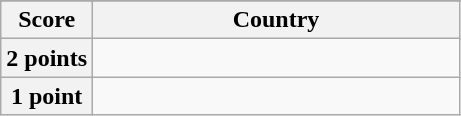<table class="wikitable">
<tr>
</tr>
<tr>
<th scope="col" width=20%>Score</th>
<th scope="col">Country</th>
</tr>
<tr>
<th scope="row">2 points</th>
<td></td>
</tr>
<tr>
<th scope="row">1 point</th>
<td></td>
</tr>
</table>
